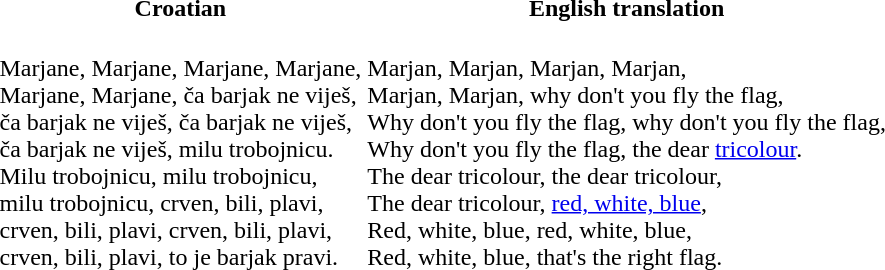<table>
<tr>
<th>Croatian</th>
<th>English translation</th>
</tr>
<tr>
<td><br>Marjane, Marjane, Marjane, Marjane,<br>
Marjane, Marjane, ča barjak ne viješ,<br>
ča barjak ne viješ, ča barjak ne viješ,<br>
ča barjak ne viješ, milu trobojnicu.<br>Milu trobojnicu, milu trobojnicu,<br>
milu trobojnicu, crven, bili, plavi,<br>
crven, bili, plavi, crven, bili, plavi,<br>
crven, bili, plavi, to je barjak pravi.</td>
<td><br>Marjan, Marjan, Marjan, Marjan,<br>
Marjan, Marjan, why don't you fly the flag,<br>
Why don't you fly the flag, why don't you fly the flag,<br>
Why don't you fly the flag, the dear <a href='#'>tricolour</a>.<br>The dear tricolour, the dear tricolour,<br>
The dear tricolour, <a href='#'>red, white, blue</a>,<br>
Red, white, blue, red, white, blue,<br>
Red, white, blue, that's the right flag.</td>
</tr>
</table>
